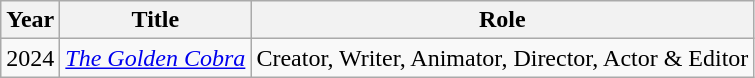<table class="wikitable">
<tr>
<th>Year</th>
<th>Title</th>
<th>Role</th>
</tr>
<tr>
<td>2024</td>
<td><em><a href='#'>The Golden Cobra</a></em></td>
<td>Creator, Writer, Animator, Director, Actor & Editor</td>
</tr>
</table>
